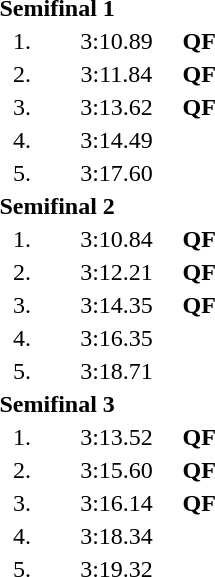<table style="text-align:center">
<tr>
<td colspan=4 align=left><strong>Semifinal 1</strong></td>
</tr>
<tr>
<td width=30>1.</td>
<td align=left></td>
<td width=80>3:10.89</td>
<td><strong>QF</strong></td>
</tr>
<tr>
<td>2.</td>
<td align=left></td>
<td>3:11.84</td>
<td><strong>QF</strong></td>
</tr>
<tr>
<td>3.</td>
<td align=left></td>
<td>3:13.62</td>
<td><strong>QF</strong></td>
</tr>
<tr>
<td>4.</td>
<td align=left></td>
<td>3:14.49</td>
<td></td>
</tr>
<tr>
<td>5.</td>
<td align=left></td>
<td>3:17.60</td>
<td></td>
</tr>
<tr>
<td colspan=4 align=left><strong>Semifinal 2</strong></td>
</tr>
<tr>
<td>1.</td>
<td align=left></td>
<td>3:10.84</td>
<td><strong>QF</strong></td>
</tr>
<tr>
<td>2.</td>
<td align=left></td>
<td>3:12.21</td>
<td><strong>QF</strong></td>
</tr>
<tr>
<td>3.</td>
<td align=left></td>
<td>3:14.35</td>
<td><strong>QF</strong></td>
</tr>
<tr>
<td>4.</td>
<td align=left></td>
<td>3:16.35</td>
<td></td>
</tr>
<tr>
<td>5.</td>
<td align=left></td>
<td>3:18.71</td>
<td></td>
</tr>
<tr>
<td colspan=4 align=left><strong>Semifinal 3</strong></td>
</tr>
<tr>
<td>1.</td>
<td align=left></td>
<td>3:13.52</td>
<td><strong>QF</strong></td>
</tr>
<tr>
<td>2.</td>
<td align=left></td>
<td>3:15.60</td>
<td><strong>QF</strong></td>
</tr>
<tr>
<td>3.</td>
<td align=left></td>
<td>3:16.14</td>
<td><strong>QF</strong></td>
</tr>
<tr>
<td>4.</td>
<td align=left></td>
<td>3:18.34</td>
<td></td>
</tr>
<tr>
<td>5.</td>
<td align=left></td>
<td>3:19.32</td>
<td></td>
</tr>
</table>
